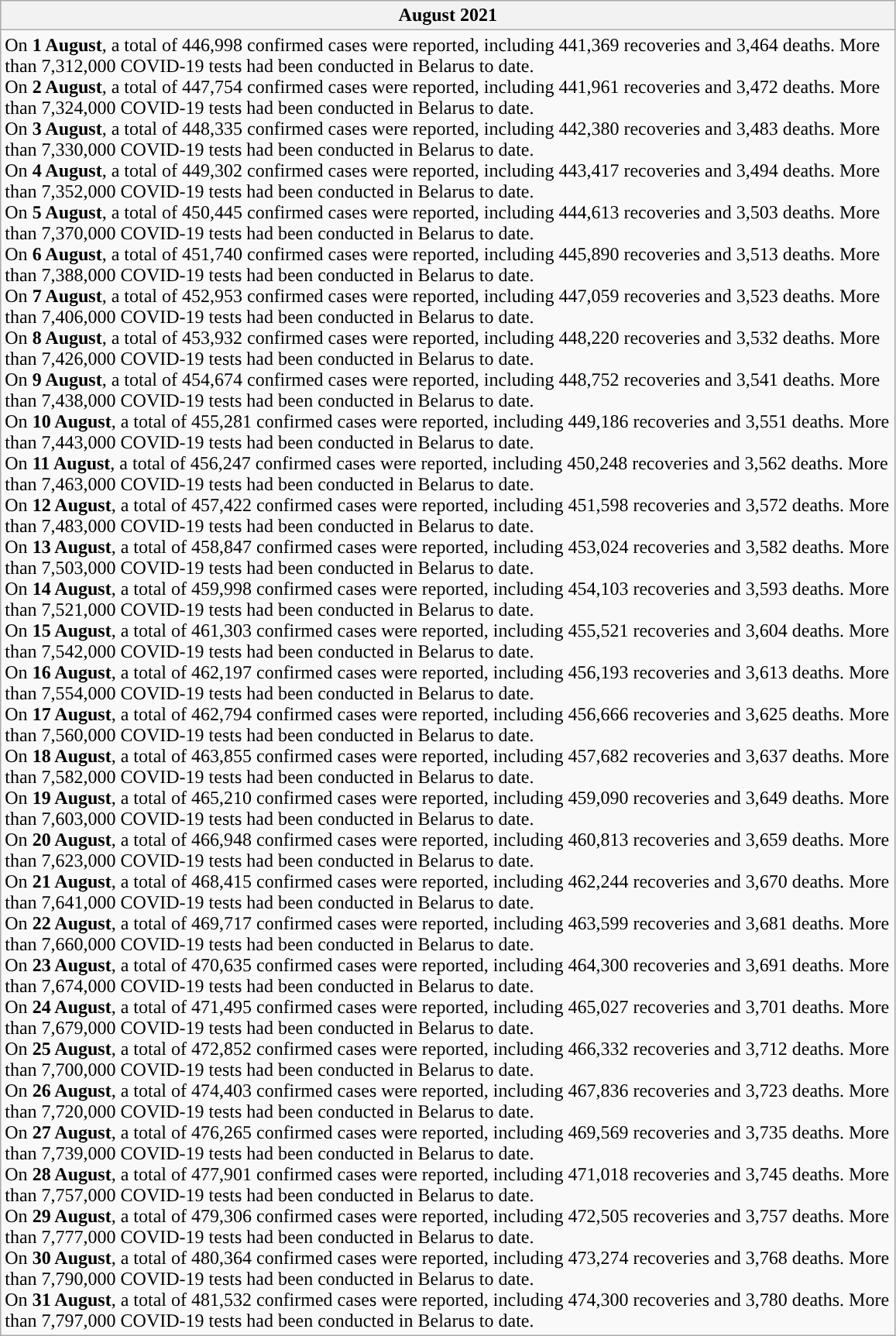<table class="wikitable mw-collapsible mw-collapsed" style="width: 61%">
<tr>
<th>August 2021</th>
</tr>
<tr>
<td>On <strong>1 August</strong>, a total of 446,998 confirmed cases were reported, including 441,369 recoveries and 3,464 deaths. More than 7,312,000 COVID-19 tests had been conducted in Belarus to date.<br>On <strong>2 August</strong>, a total of 447,754 confirmed cases were reported, including 441,961 recoveries and 3,472 deaths. More than 7,324,000 COVID-19 tests had been conducted in Belarus to date.<br>On <strong>3 August</strong>, a total of 448,335 confirmed cases were reported, including 442,380 recoveries and 3,483 deaths. More than 7,330,000 COVID-19 tests had been conducted in Belarus to date.<br>On <strong>4 August</strong>, a total of 449,302 confirmed cases were reported, including 443,417 recoveries and 3,494 deaths. More than 7,352,000 COVID-19 tests had been conducted in Belarus to date.<br>On <strong>5 August</strong>, a total of 450,445 confirmed cases were reported, including 444,613 recoveries and 3,503 deaths. More than 7,370,000 COVID-19 tests had been conducted in Belarus to date.<br>On <strong>6 August</strong>, a total of 451,740 confirmed cases were reported, including 445,890 recoveries and 3,513 deaths. More than 7,388,000 COVID-19 tests had been conducted in Belarus to date.<br>On <strong>7 August</strong>, a total of 452,953 confirmed cases were reported, including 447,059 recoveries and 3,523 deaths. More than 7,406,000 COVID-19 tests had been conducted in Belarus to date.<br>On <strong>8 August</strong>, a total of 453,932 confirmed cases were reported, including 448,220 recoveries and 3,532 deaths. More than 7,426,000 COVID-19 tests had been conducted in Belarus to date.<br>On <strong>9 August</strong>, a total of 454,674 confirmed cases were reported, including 448,752 recoveries and 3,541 deaths. More than 7,438,000 COVID-19 tests had been conducted in Belarus to date.<br>On <strong>10 August</strong>, a total of 455,281 confirmed cases were reported, including 449,186 recoveries and 3,551 deaths. More than 7,443,000 COVID-19 tests had been conducted in Belarus to date.<br>On <strong>11 August</strong>, a total of 456,247 confirmed cases were reported, including 450,248 recoveries and 3,562 deaths. More than 7,463,000 COVID-19 tests had been conducted in Belarus to date.<br>On <strong>12 August</strong>, a total of 457,422 confirmed cases were reported, including 451,598 recoveries and 3,572 deaths. More than 7,483,000 COVID-19 tests had been conducted in Belarus to date.<br>On <strong>13 August</strong>, a total of 458,847 confirmed cases were reported, including 453,024 recoveries and 3,582 deaths. More than 7,503,000 COVID-19 tests had been conducted in Belarus to date.<br>On <strong>14 August</strong>, a total of 459,998 confirmed cases were reported, including 454,103 recoveries and 3,593 deaths. More than 7,521,000 COVID-19 tests had been conducted in Belarus to date.<br>On <strong>15 August</strong>, a total of 461,303 confirmed cases were reported, including 455,521 recoveries and 3,604 deaths. More than 7,542,000 COVID-19 tests had been conducted in Belarus to date.<br>On <strong>16 August</strong>, a total of 462,197 confirmed cases were reported, including 456,193 recoveries and 3,613 deaths. More than 7,554,000 COVID-19 tests had been conducted in Belarus to date.<br>On <strong>17 August</strong>, a total of 462,794 confirmed cases were reported, including 456,666 recoveries and 3,625 deaths. More than 7,560,000 COVID-19 tests had been conducted in Belarus to date.<br>On <strong>18 August</strong>, a total of 463,855 confirmed cases were reported, including 457,682 recoveries and 3,637 deaths. More than 7,582,000 COVID-19 tests had been conducted in Belarus to date.<br>On <strong>19 August</strong>, a total of 465,210 confirmed cases were reported, including 459,090 recoveries and 3,649 deaths. More than 7,603,000 COVID-19 tests had been conducted in Belarus to date.<br>On <strong>20 August</strong>, a total of 466,948 confirmed cases were reported, including 460,813 recoveries and 3,659 deaths. More than 7,623,000 COVID-19 tests had been conducted in Belarus to date.<br>On <strong>21 August</strong>, a total of 468,415 confirmed cases were reported, including 462,244 recoveries and 3,670 deaths. More than 7,641,000 COVID-19 tests had been conducted in Belarus to date.<br>On <strong>22 August</strong>, a total of 469,717 confirmed cases were reported, including 463,599 recoveries and 3,681 deaths. More than 7,660,000 COVID-19 tests had been conducted in Belarus to date.<br>On <strong>23 August</strong>, a total of 470,635 confirmed cases were reported, including 464,300 recoveries and 3,691 deaths. More than 7,674,000 COVID-19 tests had been conducted in Belarus to date.<br>On <strong>24 August</strong>, a total of 471,495 confirmed cases were reported, including 465,027 recoveries and 3,701 deaths. More than 7,679,000 COVID-19 tests had been conducted in Belarus to date.<br>On <strong>25 August</strong>, a total of 472,852 confirmed cases were reported, including 466,332 recoveries and 3,712 deaths. More than 7,700,000 COVID-19 tests had been conducted in Belarus to date.<br>On <strong>26 August</strong>, a total of 474,403 confirmed cases were reported, including 467,836 recoveries and 3,723 deaths. More than 7,720,000 COVID-19 tests had been conducted in Belarus to date.<br>On <strong>27 August</strong>, a total of 476,265 confirmed cases were reported, including 469,569 recoveries and 3,735 deaths. More than 7,739,000 COVID-19 tests had been conducted in Belarus to date.<br>On <strong>28 August</strong>, a total of 477,901 confirmed cases were reported, including 471,018 recoveries and 3,745 deaths. More than 7,757,000 COVID-19 tests had been conducted in Belarus to date.<br>On <strong>29 August</strong>, a total of 479,306 confirmed cases were reported, including 472,505 recoveries and 3,757 deaths. More than 7,777,000 COVID-19 tests had been conducted in Belarus to date.<br>On <strong>30 August</strong>, a total of 480,364 confirmed cases were reported, including 473,274 recoveries and 3,768 deaths. More than 7,790,000 COVID-19 tests had been conducted in Belarus to date.<br>On <strong>31 August</strong>, a total of 481,532 confirmed cases were reported, including 474,300 recoveries and 3,780 deaths. More than 7,797,000 COVID-19 tests had been conducted in Belarus to date.</td>
</tr>
</table>
